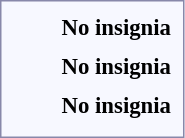<table style="border:1px solid #8888aa; background-color:#f7f8ff; padding:5px; font-size:95%; margin: 0px 12px 12px 0px;">
<tr style="text-align:center;">
<td rowspan=2><strong></strong><br></td>
<td colspan=6></td>
<td colspan=2 rowspan=2></td>
<td colspan=2></td>
<td colspan=6></td>
<td colspan=6 rowspan=2></td>
<td colspan=4></td>
<td colspan=2></td>
<td colspan=8><strong>No insignia</strong></td>
</tr>
<tr style="text-align:center;">
<td colspan=6></td>
<td colspan=2></td>
<td colspan=6></td>
<td colspan=4></td>
<td colspan=2></td>
<td colspan=3></td>
<td colspan=3></td>
<td colspan=2></td>
</tr>
<tr style="text-align:center;">
<td rowspan=2><strong></strong><br></td>
<td colspan=6></td>
<td colspan=2 rowspan=2></td>
<td colspan=2></td>
<td colspan=6></td>
<td colspan=6 rowspan=2></td>
<td colspan=4></td>
<td colspan=2></td>
<td colspan=8><strong>No insignia</strong></td>
</tr>
<tr style="text-align:center;">
<td colspan=6></td>
<td colspan=2></td>
<td colspan=6></td>
<td colspan=4></td>
<td colspan=2></td>
<td colspan=3></td>
<td colspan=3></td>
<td colspan=2></td>
</tr>
<tr style="text-align:center;">
<td rowspan=2><strong></strong><br></td>
<td colspan=6></td>
<td colspan=2 rowspan=2></td>
<td colspan=2></td>
<td colspan=6></td>
<td colspan=6 rowspan=2></td>
<td colspan=4></td>
<td colspan=2></td>
<td colspan=8><strong>No insignia</strong></td>
</tr>
<tr style="text-align:center;">
<td colspan=6></td>
<td colspan=2></td>
<td colspan=6></td>
<td colspan=4></td>
<td colspan=2></td>
<td colspan=3></td>
<td colspan=5></td>
</tr>
</table>
